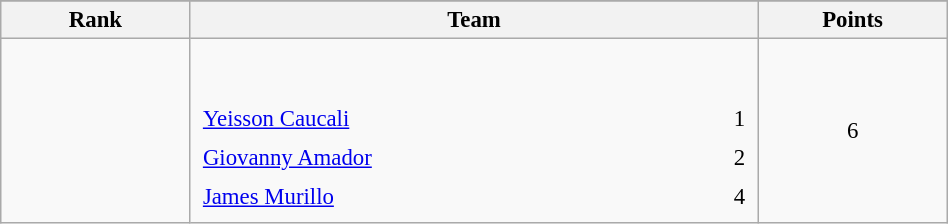<table class="wikitable sortable" style=" text-align:center; font-size:95%;" width="50%">
<tr>
</tr>
<tr>
<th width=10%>Rank</th>
<th width=30%>Team</th>
<th width=10%>Points</th>
</tr>
<tr>
<td align=center></td>
<td align=left> <br><br><table width=100%>
<tr>
<td align=left style="border:0"><a href='#'>Yeisson Caucali</a></td>
<td align=right style="border:0">1</td>
</tr>
<tr>
<td align=left style="border:0"><a href='#'>Giovanny Amador</a></td>
<td align=right style="border:0">2</td>
</tr>
<tr>
<td align=left style="border:0"><a href='#'>James Murillo</a></td>
<td align=right style="border:0">4</td>
</tr>
</table>
</td>
<td>6</td>
</tr>
</table>
